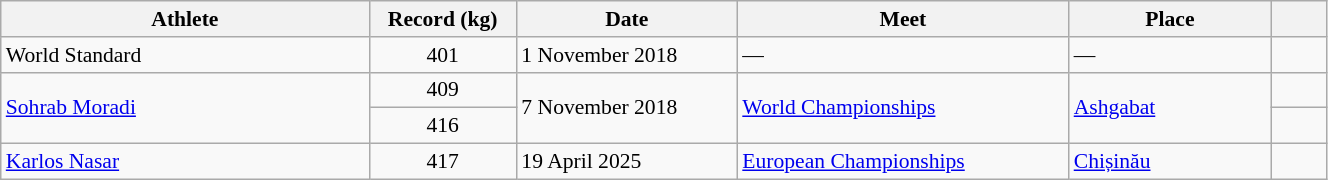<table class="wikitable" style="font-size:90%; width: 70%;">
<tr>
<th width=20%>Athlete</th>
<th width=8%>Record (kg)</th>
<th width=12%>Date</th>
<th width=18%>Meet</th>
<th width=11%>Place</th>
<th width=3%></th>
</tr>
<tr>
<td>World Standard</td>
<td align="center">401</td>
<td>1 November 2018</td>
<td>—</td>
<td>—</td>
<td></td>
</tr>
<tr>
<td rowspan=2> <a href='#'>Sohrab Moradi</a></td>
<td align="center">409</td>
<td rowspan=2>7 November 2018</td>
<td rowspan=2><a href='#'>World Championships</a></td>
<td rowspan=2><a href='#'>Ashgabat</a></td>
<td></td>
</tr>
<tr>
<td align="center">416</td>
<td></td>
</tr>
<tr>
<td> <a href='#'>Karlos Nasar</a></td>
<td align="center">417</td>
<td>19 April 2025</td>
<td><a href='#'>European Championships</a></td>
<td><a href='#'>Chișinău</a></td>
<td></td>
</tr>
</table>
